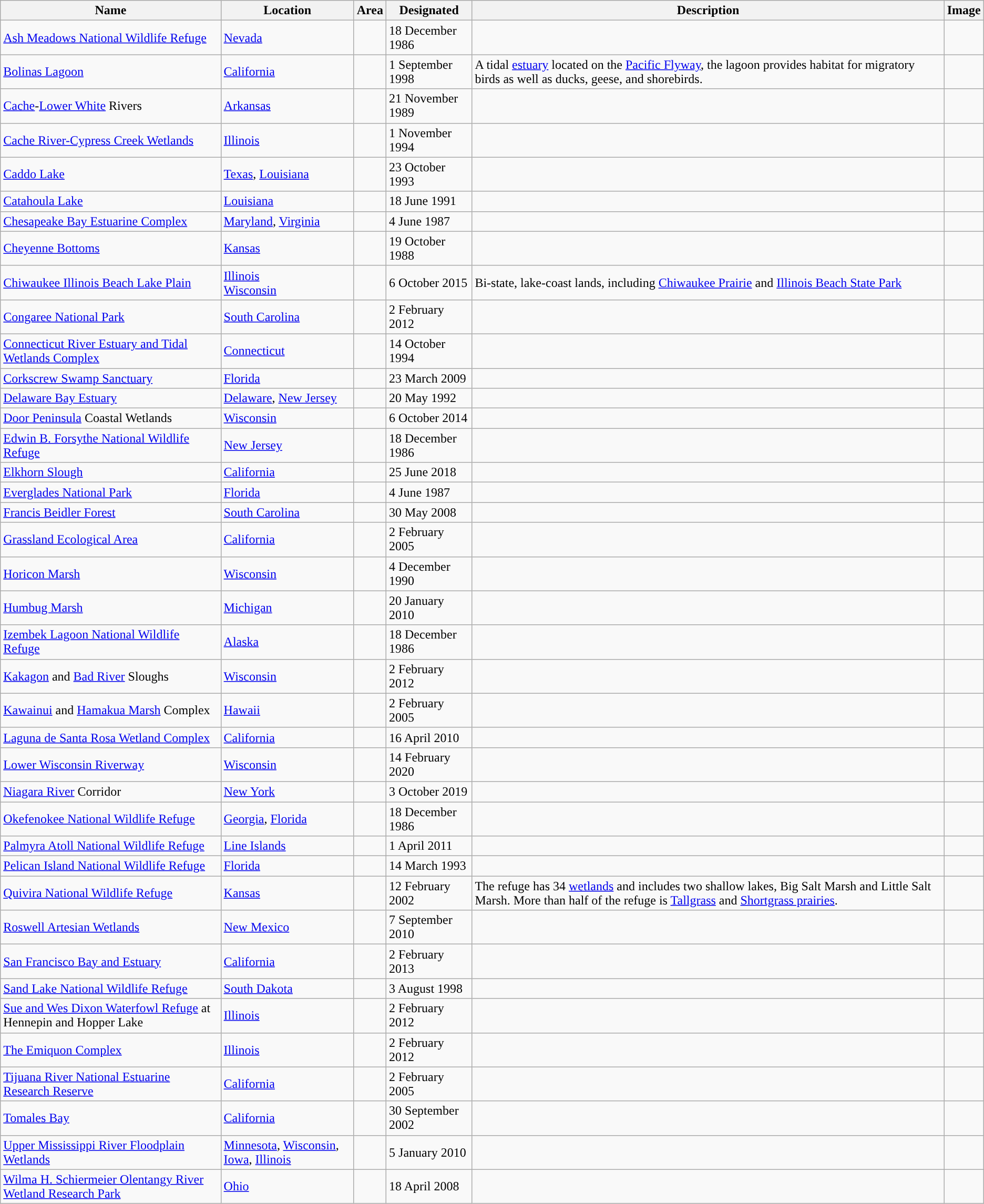<table class="wikitable sortable">
<tr>
<th style="background-color:">Name</th>
<th style="background-color:">Location</th>
<th style="background-color:">Area</th>
<th style="background-color:">Designated</th>
<th style="background-color:">Description</th>
<th style="background-color:">Image</th>
</tr>
<tr>
<td><a href='#'>Ash Meadows National Wildlife Refuge</a></td>
<td><a href='#'>Nevada</a><br><small></small></td>
<td></td>
<td>18 December 1986</td>
<td></td>
<td></td>
</tr>
<tr>
<td><a href='#'>Bolinas Lagoon</a></td>
<td><a href='#'>California</a><br><small></small></td>
<td></td>
<td>1 September 1998</td>
<td>A tidal <a href='#'>estuary</a> located on the <a href='#'>Pacific Flyway</a>, the lagoon provides habitat for migratory birds as well as ducks, geese, and shorebirds.</td>
<td></td>
</tr>
<tr>
<td><a href='#'>Cache</a>-<a href='#'>Lower White</a> Rivers</td>
<td><a href='#'>Arkansas</a><br><small></small></td>
<td></td>
<td>21 November 1989</td>
<td></td>
<td></td>
</tr>
<tr>
<td><a href='#'>Cache River-Cypress Creek Wetlands</a></td>
<td><a href='#'>Illinois</a><br><small></small></td>
<td></td>
<td>1 November 1994</td>
<td></td>
<td></td>
</tr>
<tr>
<td><a href='#'>Caddo Lake</a></td>
<td><a href='#'>Texas</a>, <a href='#'>Louisiana</a><br><small></small></td>
<td></td>
<td>23 October 1993</td>
<td></td>
<td></td>
</tr>
<tr>
<td><a href='#'>Catahoula Lake</a></td>
<td><a href='#'>Louisiana</a><br><small></small></td>
<td></td>
<td>18 June 1991</td>
<td></td>
<td></td>
</tr>
<tr>
<td><a href='#'>Chesapeake Bay Estuarine Complex</a></td>
<td><a href='#'>Maryland</a>, <a href='#'>Virginia</a><br><small></small></td>
<td></td>
<td>4 June 1987</td>
<td></td>
<td></td>
</tr>
<tr>
<td><a href='#'>Cheyenne Bottoms</a></td>
<td><a href='#'>Kansas</a><br><small></small></td>
<td></td>
<td>19 October 1988</td>
<td></td>
<td></td>
</tr>
<tr>
<td><a href='#'>Chiwaukee Illinois Beach Lake Plain</a></td>
<td><a href='#'>Illinois</a><br><a href='#'>Wisconsin</a><br><small></small></td>
<td></td>
<td>6 October 2015</td>
<td>Bi-state, lake-coast lands, including <a href='#'>Chiwaukee Prairie</a> and <a href='#'>Illinois Beach State Park</a></td>
<td></td>
</tr>
<tr>
<td><a href='#'>Congaree National Park</a></td>
<td><a href='#'>South Carolina</a><br><small></small></td>
<td></td>
<td>2 February 2012</td>
<td></td>
<td></td>
</tr>
<tr>
<td><a href='#'>Connecticut River Estuary and Tidal Wetlands Complex</a></td>
<td><a href='#'>Connecticut</a><br><small></small></td>
<td></td>
<td>14 October 1994</td>
<td></td>
<td></td>
</tr>
<tr>
<td><a href='#'>Corkscrew Swamp Sanctuary</a></td>
<td><a href='#'>Florida</a><br><small></small></td>
<td></td>
<td>23 March 2009</td>
<td></td>
<td></td>
</tr>
<tr>
<td><a href='#'>Delaware Bay Estuary</a></td>
<td><a href='#'>Delaware</a>, <a href='#'>New Jersey</a><br><small></small></td>
<td></td>
<td>20 May 1992</td>
<td></td>
<td></td>
</tr>
<tr>
<td><a href='#'>Door Peninsula</a> Coastal Wetlands</td>
<td><a href='#'>Wisconsin</a><br><small></small></td>
<td></td>
<td>6 October 2014</td>
<td></td>
<td></td>
</tr>
<tr>
<td><a href='#'>Edwin B. Forsythe National Wildlife Refuge</a></td>
<td><a href='#'>New Jersey</a><br><small></small></td>
<td></td>
<td>18 December 1986</td>
<td></td>
<td></td>
</tr>
<tr>
<td><a href='#'>Elkhorn Slough</a></td>
<td><a href='#'>California</a><br><small></small></td>
<td></td>
<td>25 June 2018</td>
<td></td>
<td></td>
</tr>
<tr>
<td><a href='#'>Everglades National Park</a></td>
<td><a href='#'>Florida</a><br><small></small></td>
<td></td>
<td>4 June 1987</td>
<td></td>
<td></td>
</tr>
<tr>
<td><a href='#'>Francis Beidler Forest</a></td>
<td><a href='#'>South Carolina</a><br><small></small></td>
<td></td>
<td>30 May 2008</td>
<td></td>
<td></td>
</tr>
<tr>
<td><a href='#'>Grassland Ecological Area</a></td>
<td><a href='#'>California</a><br><small></small></td>
<td></td>
<td>2 February 2005</td>
<td></td>
<td></td>
</tr>
<tr>
<td><a href='#'>Horicon Marsh</a></td>
<td><a href='#'>Wisconsin</a><br><small></small></td>
<td></td>
<td>4 December 1990</td>
<td></td>
<td></td>
</tr>
<tr>
<td><a href='#'>Humbug Marsh</a></td>
<td><a href='#'>Michigan</a><br><small></small></td>
<td></td>
<td>20 January 2010</td>
<td></td>
<td></td>
</tr>
<tr>
<td><a href='#'>Izembek Lagoon National Wildlife Refuge</a></td>
<td><a href='#'>Alaska</a><br><small></small></td>
<td></td>
<td>18 December 1986</td>
<td></td>
<td></td>
</tr>
<tr>
<td><a href='#'>Kakagon</a> and <a href='#'>Bad River</a> Sloughs</td>
<td><a href='#'>Wisconsin</a><br><small></small></td>
<td></td>
<td>2 February 2012</td>
<td></td>
<td></td>
</tr>
<tr>
<td><a href='#'>Kawainui</a> and <a href='#'>Hamakua Marsh</a> Complex</td>
<td><a href='#'>Hawaii</a><br><small></small></td>
<td></td>
<td>2 February 2005</td>
<td></td>
<td></td>
</tr>
<tr>
<td><a href='#'>Laguna de Santa Rosa Wetland Complex</a></td>
<td><a href='#'>California</a><br><small></small></td>
<td></td>
<td>16 April 2010</td>
<td></td>
<td></td>
</tr>
<tr>
<td><a href='#'>Lower Wisconsin Riverway</a></td>
<td><a href='#'>Wisconsin</a><br><small></small></td>
<td></td>
<td>14 February 2020</td>
<td></td>
<td></td>
</tr>
<tr>
<td><a href='#'>Niagara River</a> Corridor</td>
<td><a href='#'>New York</a><br><small></small></td>
<td></td>
<td>3 October 2019</td>
<td></td>
<td></td>
</tr>
<tr>
<td><a href='#'>Okefenokee National Wildlife Refuge</a></td>
<td><a href='#'>Georgia</a>, <a href='#'>Florida</a><br><small></small></td>
<td></td>
<td>18 December 1986</td>
<td></td>
<td></td>
</tr>
<tr>
<td><a href='#'>Palmyra Atoll National Wildlife Refuge</a></td>
<td><a href='#'>Line Islands</a><br><small></small></td>
<td></td>
<td>1 April 2011</td>
<td></td>
<td></td>
</tr>
<tr>
<td><a href='#'>Pelican Island National Wildlife Refuge</a></td>
<td><a href='#'>Florida</a><br><small></small></td>
<td></td>
<td>14 March 1993</td>
<td></td>
<td></td>
</tr>
<tr>
<td><a href='#'>Quivira National Wildlife Refuge</a></td>
<td><a href='#'>Kansas</a><br><small></small></td>
<td></td>
<td>12 February 2002</td>
<td>The refuge has 34 <a href='#'>wetlands</a> and includes two shallow lakes, Big Salt Marsh and Little Salt Marsh. More than half of the refuge is <a href='#'>Tallgrass</a> and <a href='#'>Shortgrass prairies</a>.</td>
<td></td>
</tr>
<tr>
<td><a href='#'>Roswell Artesian Wetlands</a></td>
<td><a href='#'>New Mexico</a><br><small></small></td>
<td></td>
<td>7 September 2010</td>
<td></td>
<td></td>
</tr>
<tr>
<td><a href='#'>San Francisco Bay and Estuary</a></td>
<td><a href='#'>California</a><br><small></small></td>
<td></td>
<td>2 February 2013</td>
<td></td>
<td></td>
</tr>
<tr>
<td><a href='#'>Sand Lake National Wildlife Refuge</a></td>
<td><a href='#'>South Dakota</a><br><small></small></td>
<td></td>
<td>3 August 1998</td>
<td></td>
<td></td>
</tr>
<tr>
<td><a href='#'>Sue and Wes Dixon Waterfowl Refuge</a> at Hennepin and Hopper Lake</td>
<td><a href='#'>Illinois</a><br><small></small></td>
<td></td>
<td>2 February 2012</td>
<td></td>
<td></td>
</tr>
<tr>
<td><a href='#'>The Emiquon Complex</a></td>
<td><a href='#'>Illinois</a><br><small></small></td>
<td></td>
<td>2 February 2012</td>
<td></td>
<td></td>
</tr>
<tr>
<td><a href='#'>Tijuana River National Estuarine Research Reserve</a></td>
<td><a href='#'>California</a><br><small></small></td>
<td></td>
<td>2 February 2005</td>
<td></td>
<td></td>
</tr>
<tr>
<td><a href='#'>Tomales Bay</a></td>
<td><a href='#'>California</a><br><small></small></td>
<td></td>
<td>30 September 2002</td>
<td></td>
<td></td>
</tr>
<tr>
<td><a href='#'>Upper Mississippi River Floodplain Wetlands</a></td>
<td><a href='#'>Minnesota</a>, <a href='#'>Wisconsin</a>, <a href='#'>Iowa</a>, <a href='#'>Illinois</a><br><small></small></td>
<td></td>
<td>5 January 2010</td>
<td></td>
<td></td>
</tr>
<tr>
<td><a href='#'>Wilma H. Schiermeier Olentangy River Wetland Research Park</a></td>
<td><a href='#'>Ohio</a><br><small></small></td>
<td></td>
<td>18 April 2008</td>
<td></td>
<td></td>
</tr>
</table>
